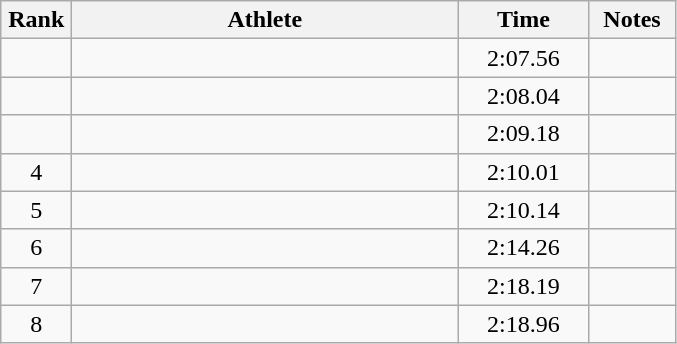<table class="wikitable" style="text-align:center">
<tr>
<th width=40>Rank</th>
<th width=250>Athlete</th>
<th width=80>Time</th>
<th width=50>Notes</th>
</tr>
<tr>
<td></td>
<td align=left></td>
<td>2:07.56</td>
<td></td>
</tr>
<tr>
<td></td>
<td align=left></td>
<td>2:08.04</td>
<td></td>
</tr>
<tr>
<td></td>
<td align=left></td>
<td>2:09.18</td>
<td></td>
</tr>
<tr>
<td>4</td>
<td align=left></td>
<td>2:10.01</td>
<td></td>
</tr>
<tr>
<td>5</td>
<td align=left></td>
<td>2:10.14</td>
<td></td>
</tr>
<tr>
<td>6</td>
<td align=left></td>
<td>2:14.26</td>
<td></td>
</tr>
<tr>
<td>7</td>
<td align=left></td>
<td>2:18.19</td>
<td></td>
</tr>
<tr>
<td>8</td>
<td align=left></td>
<td>2:18.96</td>
<td></td>
</tr>
</table>
